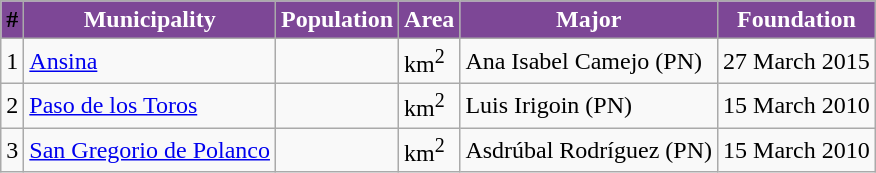<table class="wikitable sortable defaultleft col1center col3right col4right">
<tr>
<th style="background-color:#7d4796" scope=col>#</th>
<th style="color:white;background-color:#7d4796;text-align:center">Municipality</th>
<th style="color:white;background-color:#7d4796;text-align:center">Population</th>
<th style="color:white;background-color:#7d4796;text-align:center">Area</th>
<th style="color:white;background-color:#7d4796;text-align:center">Major </th>
<th style="color:white;background-color:#7d4796;text-align:center">Foundation</th>
</tr>
<tr>
<td>1</td>
<td><a href='#'>Ansina</a></td>
<td></td>
<td> km<sup>2</sup></td>
<td>Ana Isabel Camejo (PN)</td>
<td>27 March 2015</td>
</tr>
<tr>
<td>2</td>
<td><a href='#'>Paso de los Toros</a></td>
<td></td>
<td> km<sup>2</sup></td>
<td>Luis Irigoin (PN)</td>
<td>15 March 2010</td>
</tr>
<tr>
<td>3</td>
<td><a href='#'>San Gregorio de Polanco</a></td>
<td></td>
<td> km<sup>2</sup></td>
<td>Asdrúbal Rodríguez (PN)</td>
<td>15 March 2010</td>
</tr>
</table>
